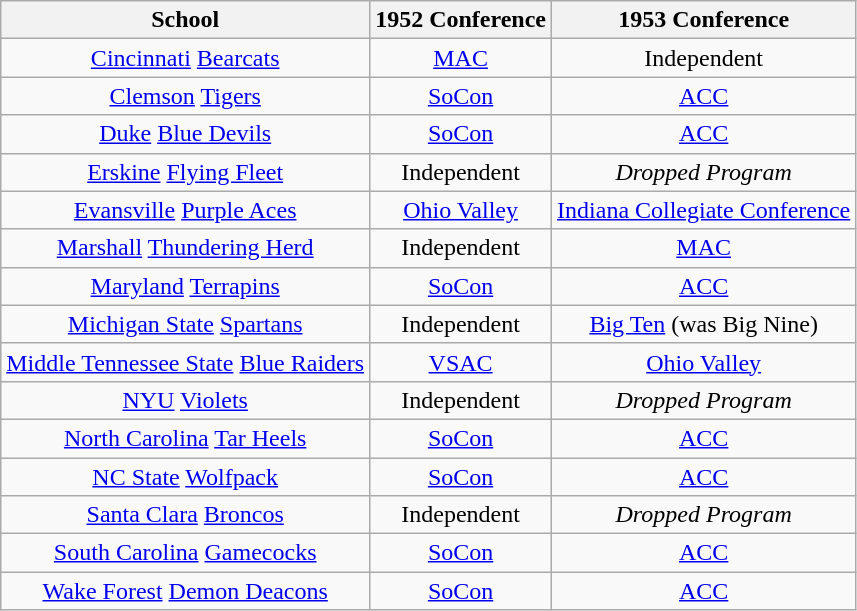<table class="wikitable sortable">
<tr>
<th>School</th>
<th>1952 Conference</th>
<th>1953 Conference</th>
</tr>
<tr style="text-align:center;">
<td><a href='#'>Cincinnati</a> <a href='#'>Bearcats</a></td>
<td><a href='#'>MAC</a></td>
<td>Independent</td>
</tr>
<tr style="text-align:center;">
<td><a href='#'>Clemson</a> <a href='#'>Tigers</a></td>
<td><a href='#'>SoCon</a></td>
<td><a href='#'>ACC</a></td>
</tr>
<tr style="text-align:center;">
<td><a href='#'>Duke</a> <a href='#'>Blue Devils</a></td>
<td><a href='#'>SoCon</a></td>
<td><a href='#'>ACC</a></td>
</tr>
<tr style="text-align:center;">
<td><a href='#'>Erskine</a> <a href='#'>Flying Fleet</a></td>
<td>Independent</td>
<td><em>Dropped Program</em></td>
</tr>
<tr style="text-align:center;">
<td><a href='#'>Evansville</a> <a href='#'>Purple Aces</a></td>
<td><a href='#'>Ohio Valley</a></td>
<td><a href='#'>Indiana Collegiate Conference</a></td>
</tr>
<tr style="text-align:center;">
<td><a href='#'>Marshall</a> <a href='#'>Thundering Herd</a></td>
<td>Independent</td>
<td><a href='#'>MAC</a></td>
</tr>
<tr style="text-align:center;">
<td><a href='#'>Maryland</a> <a href='#'>Terrapins</a></td>
<td><a href='#'>SoCon</a></td>
<td><a href='#'>ACC</a></td>
</tr>
<tr style="text-align:center;">
<td><a href='#'>Michigan State</a> <a href='#'>Spartans</a></td>
<td>Independent</td>
<td><a href='#'>Big Ten</a> (was Big Nine)</td>
</tr>
<tr style="text-align:center;">
<td><a href='#'>Middle Tennessee State</a> <a href='#'>Blue Raiders</a></td>
<td><a href='#'>VSAC</a></td>
<td><a href='#'>Ohio Valley</a></td>
</tr>
<tr style="text-align:center;">
<td><a href='#'>NYU</a> <a href='#'>Violets</a></td>
<td>Independent</td>
<td><em>Dropped Program</em></td>
</tr>
<tr style="text-align:center;">
<td><a href='#'>North Carolina</a> <a href='#'>Tar Heels</a></td>
<td><a href='#'>SoCon</a></td>
<td><a href='#'>ACC</a></td>
</tr>
<tr style="text-align:center;">
<td><a href='#'>NC State</a> <a href='#'>Wolfpack</a></td>
<td><a href='#'>SoCon</a></td>
<td><a href='#'>ACC</a></td>
</tr>
<tr style="text-align:center;">
<td><a href='#'>Santa Clara</a> <a href='#'>Broncos</a></td>
<td>Independent</td>
<td><em>Dropped Program</em></td>
</tr>
<tr style="text-align:center;">
<td><a href='#'>South Carolina</a> <a href='#'>Gamecocks</a></td>
<td><a href='#'>SoCon</a></td>
<td><a href='#'>ACC</a></td>
</tr>
<tr style="text-align:center;">
<td><a href='#'>Wake Forest</a> <a href='#'>Demon Deacons</a></td>
<td><a href='#'>SoCon</a></td>
<td><a href='#'>ACC</a></td>
</tr>
</table>
